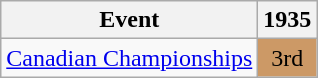<table class="wikitable">
<tr>
<th>Event</th>
<th>1935</th>
</tr>
<tr>
<td><a href='#'>Canadian Championships</a></td>
<td align="center" bgcolor="cc9966">3rd</td>
</tr>
</table>
